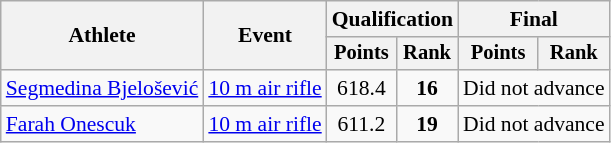<table class="wikitable" style="font-size:90%">
<tr>
<th rowspan="2">Athlete</th>
<th rowspan="2">Event</th>
<th colspan=2>Qualification</th>
<th colspan=2>Final</th>
</tr>
<tr style="font-size:95%">
<th>Points</th>
<th>Rank</th>
<th>Points</th>
<th>Rank</th>
</tr>
<tr align=center>
<td align=left><a href='#'>Segmedina Bjelošević</a></td>
<td align=left><a href='#'>10 m air rifle</a></td>
<td>618.4</td>
<td><strong>16</strong></td>
<td colspan=2>Did not advance</td>
</tr>
<tr align=center>
<td align=left><a href='#'>Farah Onescuk</a></td>
<td align=left><a href='#'>10 m air rifle</a></td>
<td>611.2</td>
<td><strong>19</strong></td>
<td colspan=2>Did not advance</td>
</tr>
</table>
